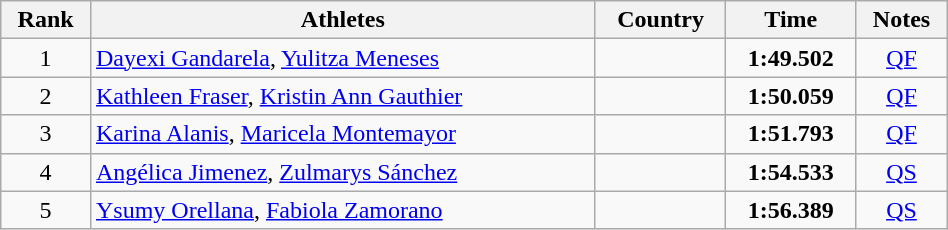<table class="wikitable" width=50% style="text-align:center">
<tr>
<th>Rank</th>
<th>Athletes</th>
<th>Country</th>
<th>Time</th>
<th>Notes</th>
</tr>
<tr>
<td>1</td>
<td align=left><a href='#'>Dayexi Gandarela</a>, <a href='#'>Yulitza Meneses</a></td>
<td align=left></td>
<td><strong>1:49.502</strong></td>
<td><a href='#'>QF</a></td>
</tr>
<tr>
<td>2</td>
<td align=left><a href='#'>Kathleen Fraser</a>, <a href='#'>Kristin Ann Gauthier</a></td>
<td align=left></td>
<td><strong>1:50.059</strong></td>
<td><a href='#'>QF</a></td>
</tr>
<tr>
<td>3</td>
<td align=left><a href='#'>Karina Alanis</a>, <a href='#'>Maricela Montemayor</a></td>
<td align=left></td>
<td><strong>1:51.793</strong></td>
<td><a href='#'>QF</a></td>
</tr>
<tr>
<td>4</td>
<td align=left><a href='#'>Angélica Jimenez</a>, <a href='#'>Zulmarys Sánchez</a></td>
<td align=left></td>
<td><strong>1:54.533</strong></td>
<td><a href='#'>QS</a></td>
</tr>
<tr>
<td>5</td>
<td align=left><a href='#'>Ysumy Orellana</a>, <a href='#'>Fabiola Zamorano</a></td>
<td align=left></td>
<td><strong>1:56.389</strong></td>
<td><a href='#'>QS</a></td>
</tr>
</table>
